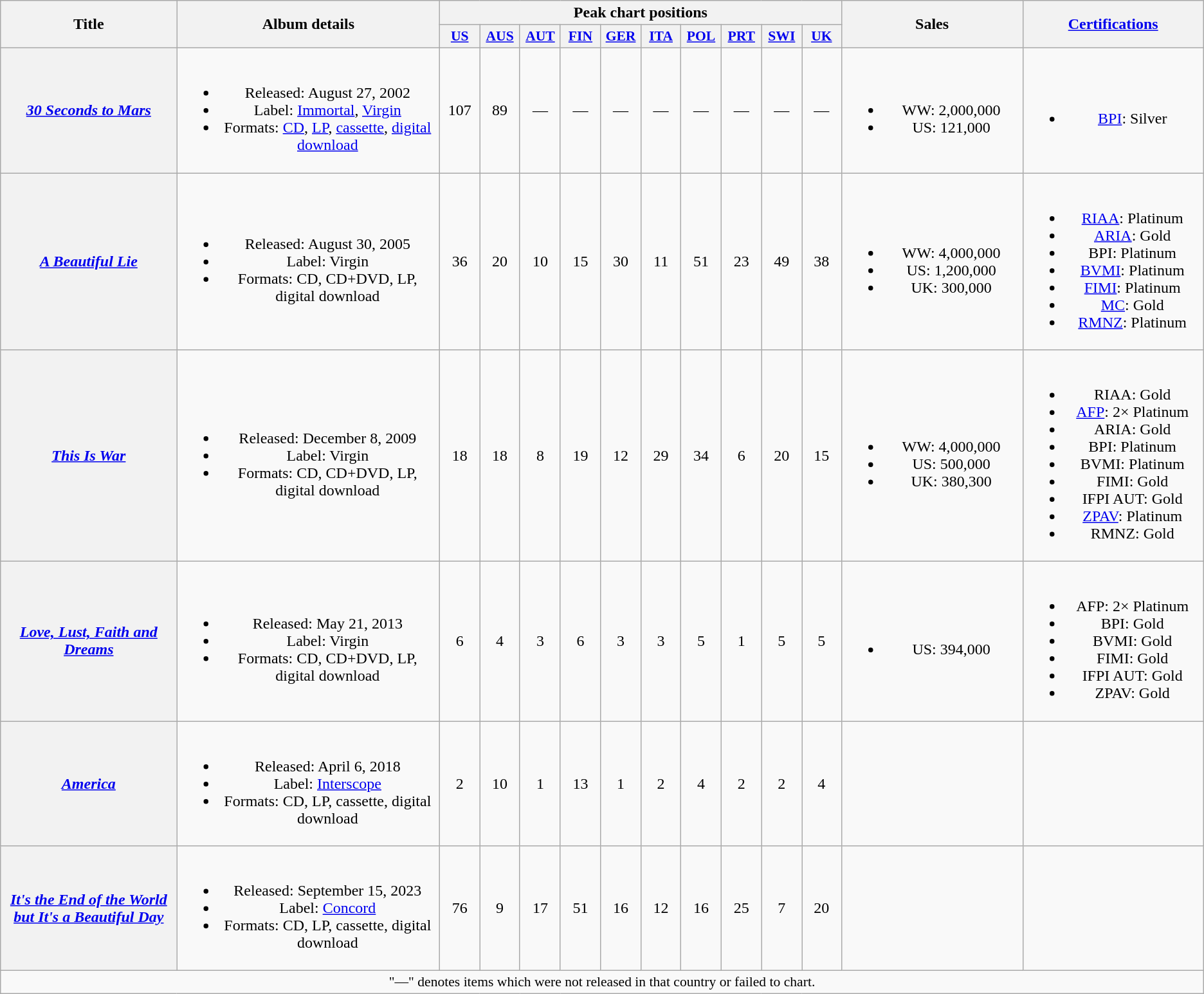<table class="wikitable plainrowheaders" style="text-align:center;">
<tr>
<th scope="col" rowspan="2" style="width:12em;">Title</th>
<th scope="col" rowspan="2" style="width:18em;">Album details</th>
<th scope="col" colspan="10">Peak chart positions</th>
<th scope="col" rowspan="2" style="width:12em;">Sales</th>
<th scope="col" rowspan="2" style="width:12em;"><a href='#'>Certifications</a></th>
</tr>
<tr>
<th scope="col" style="width:2.5em;font-size:90%;"><a href='#'>US</a><br></th>
<th scope="col" style="width:2.5em;font-size:90%;"><a href='#'>AUS</a><br></th>
<th scope="col" style="width:2.5em;font-size:90%;"><a href='#'>AUT</a><br></th>
<th scope="col" style="width:2.5em;font-size:90%;"><a href='#'>FIN</a><br></th>
<th scope="col" style="width:2.5em;font-size:90%;"><a href='#'>GER</a><br></th>
<th scope="col" style="width:2.5em;font-size:90%;"><a href='#'>ITA</a><br></th>
<th scope="col" style="width:2.5em;font-size:90%;"><a href='#'>POL</a><br></th>
<th scope="col" style="width:2.5em;font-size:90%;"><a href='#'>PRT</a><br></th>
<th scope="col" style="width:2.5em;font-size:90%;"><a href='#'>SWI</a><br></th>
<th scope="col" style="width:2.5em;font-size:90%;"><a href='#'>UK</a><br></th>
</tr>
<tr>
<th scope="row"><em><a href='#'>30 Seconds to Mars</a></em></th>
<td><br><ul><li>Released: August 27, 2002 </li><li>Label: <a href='#'>Immortal</a>, <a href='#'>Virgin</a></li><li>Formats: <a href='#'>CD</a>, <a href='#'>LP</a>, <a href='#'>cassette</a>, <a href='#'>digital download</a></li></ul></td>
<td>107</td>
<td>89</td>
<td>—</td>
<td>—</td>
<td>—</td>
<td>—</td>
<td>—</td>
<td>—</td>
<td>—</td>
<td>—</td>
<td><br><ul><li>WW: 2,000,000</li><li>US: 121,000</li></ul></td>
<td><br><ul><li><a href='#'>BPI</a>: Silver</li></ul></td>
</tr>
<tr>
<th scope="row"><em><a href='#'>A Beautiful Lie</a></em></th>
<td><br><ul><li>Released: August 30, 2005 </li><li>Label: Virgin</li><li>Formats: CD, CD+DVD, LP, digital download</li></ul></td>
<td>36</td>
<td>20</td>
<td>10</td>
<td>15</td>
<td>30</td>
<td>11</td>
<td>51</td>
<td>23</td>
<td>49</td>
<td>38</td>
<td><br><ul><li>WW: 4,000,000</li><li>US: 1,200,000</li><li>UK: 300,000</li></ul></td>
<td><br><ul><li><a href='#'>RIAA</a>: Platinum</li><li><a href='#'>ARIA</a>: Gold</li><li>BPI: Platinum</li><li><a href='#'>BVMI</a>: Platinum</li><li><a href='#'>FIMI</a>: Platinum</li><li><a href='#'>MC</a>: Gold</li><li><a href='#'>RMNZ</a>: Platinum</li></ul></td>
</tr>
<tr>
<th scope="row"><em><a href='#'>This Is War</a></em></th>
<td><br><ul><li>Released: December 8, 2009 </li><li>Label: Virgin</li><li>Formats: CD, CD+DVD, LP, digital download</li></ul></td>
<td>18</td>
<td>18</td>
<td>8</td>
<td>19</td>
<td>12</td>
<td>29</td>
<td>34</td>
<td>6</td>
<td>20</td>
<td>15</td>
<td><br><ul><li>WW: 4,000,000</li><li>US: 500,000</li><li>UK: 380,300</li></ul></td>
<td><br><ul><li>RIAA: Gold</li><li><a href='#'>AFP</a>: 2× Platinum</li><li>ARIA: Gold</li><li>BPI: Platinum</li><li>BVMI: Platinum</li><li>FIMI: Gold</li><li>IFPI AUT: Gold</li><li><a href='#'>ZPAV</a>: Platinum</li><li>RMNZ: Gold</li></ul></td>
</tr>
<tr>
<th scope="row"><em><a href='#'>Love, Lust, Faith and Dreams</a></em></th>
<td><br><ul><li>Released: May 21, 2013 </li><li>Label: Virgin</li><li>Formats: CD, CD+DVD, LP, digital download</li></ul></td>
<td>6</td>
<td>4</td>
<td>3</td>
<td>6</td>
<td>3</td>
<td>3</td>
<td>5</td>
<td>1</td>
<td>5</td>
<td>5</td>
<td><br><ul><li>US: 394,000</li></ul></td>
<td><br><ul><li>AFP: 2× Platinum</li><li>BPI: Gold</li><li>BVMI: Gold</li><li>FIMI: Gold</li><li>IFPI AUT: Gold</li><li>ZPAV: Gold</li></ul></td>
</tr>
<tr>
<th scope="row"><em><a href='#'>America</a></em></th>
<td><br><ul><li>Released: April 6, 2018 </li><li>Label: <a href='#'>Interscope</a></li><li>Formats: CD, LP, cassette, digital download</li></ul></td>
<td>2</td>
<td>10</td>
<td>1</td>
<td>13</td>
<td>1</td>
<td>2</td>
<td>4</td>
<td>2</td>
<td>2</td>
<td>4</td>
<td></td>
<td></td>
</tr>
<tr>
<th scope="row"><em><a href='#'>It's the End of the World but It's a Beautiful Day</a></em></th>
<td><br><ul><li>Released: September 15, 2023</li><li>Label: <a href='#'>Concord</a></li><li>Formats: CD, LP, cassette, digital download</li></ul></td>
<td>76</td>
<td>9</td>
<td>17</td>
<td>51</td>
<td>16</td>
<td>12</td>
<td>16</td>
<td>25</td>
<td>7</td>
<td>20</td>
<td></td>
<td></td>
</tr>
<tr>
<td colspan="14" style="font-size:90%">"—" denotes items which were not released in that country or failed to chart.</td>
</tr>
</table>
